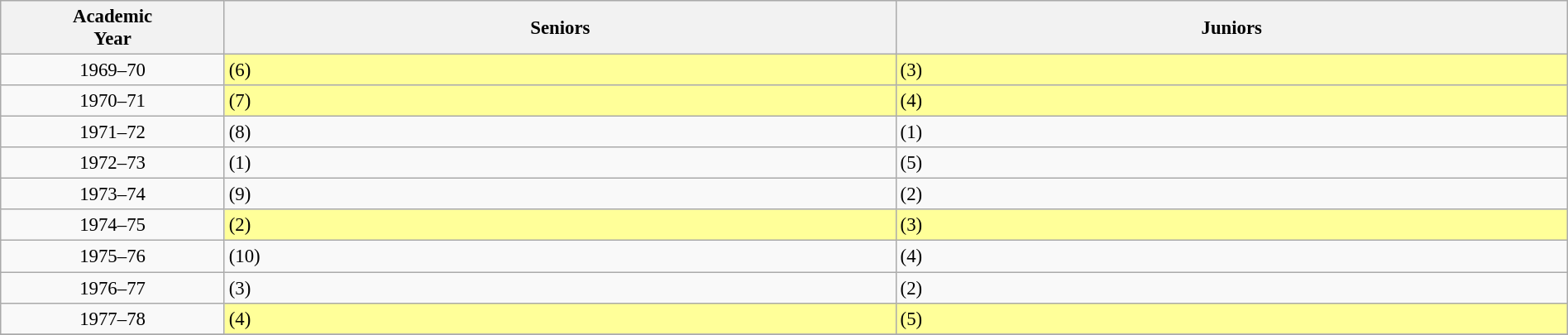<table class="wikitable" width="100%" style="font-size:95%;">
<tr>
<th width=10%>Academic<br>Year</th>
<th width="30%">Seniors</th>
<th width="30%">Juniors</th>
</tr>
<tr>
<td align=center>1969–70</td>
<td bgcolor="#FFFF99"> (6)</td>
<td bgcolor="#FFFF99"> (3)</td>
</tr>
<tr>
<td align=center>1970–71</td>
<td bgcolor="#FFFF99"> (7)</td>
<td bgcolor="#FFFF99"> (4)</td>
</tr>
<tr>
<td align=center>1971–72</td>
<td> (8)</td>
<td> (1)</td>
</tr>
<tr>
<td align=center>1972–73</td>
<td> (1)</td>
<td> (5)</td>
</tr>
<tr>
<td align=center>1973–74</td>
<td> (9)</td>
<td> (2)</td>
</tr>
<tr>
<td align=center>1974–75</td>
<td bgcolor="#FFFF99"> (2)</td>
<td bgcolor="#FFFF99"> (3)</td>
</tr>
<tr>
<td align=center>1975–76</td>
<td> (10)</td>
<td> (4)</td>
</tr>
<tr>
<td align=center>1976–77</td>
<td> (3)</td>
<td> (2)</td>
</tr>
<tr>
<td align=center>1977–78</td>
<td bgcolor="#FFFF99"> (4)</td>
<td bgcolor="#FFFF99"> (5)</td>
</tr>
<tr>
</tr>
</table>
